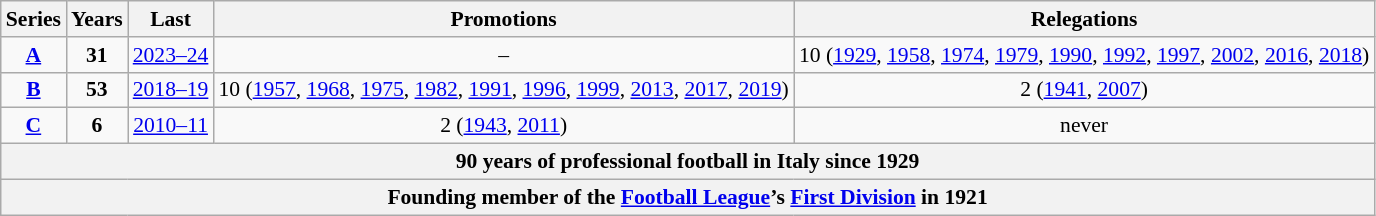<table class="wikitable sortable" style="font-size:90%; text-align: center;">
<tr>
<th>Series</th>
<th>Years</th>
<th>Last</th>
<th>Promotions</th>
<th>Relegations</th>
</tr>
<tr>
<td align=center><strong><a href='#'>A</a></strong></td>
<td><strong>31</strong></td>
<td><a href='#'>2023–24</a></td>
<td>–</td>
<td> 10 (<a href='#'>1929</a>, <a href='#'>1958</a>, <a href='#'>1974</a>, <a href='#'>1979</a>, <a href='#'>1990</a>, <a href='#'>1992</a>, <a href='#'>1997</a>, <a href='#'>2002</a>, <a href='#'>2016</a>, <a href='#'>2018</a>)</td>
</tr>
<tr>
<td align=center><strong><a href='#'>B</a></strong></td>
<td><strong>53</strong></td>
<td><a href='#'>2018–19</a></td>
<td> 10 (<a href='#'>1957</a>, <a href='#'>1968</a>, <a href='#'>1975</a>, <a href='#'>1982</a>, <a href='#'>1991</a>, <a href='#'>1996</a>, <a href='#'>1999</a>, <a href='#'>2013</a>, <a href='#'>2017</a>, <a href='#'>2019</a>)</td>
<td> 2 (<a href='#'>1941</a>, <a href='#'>2007</a>)</td>
</tr>
<tr>
<td align=center><strong><a href='#'>C</a></strong></td>
<td><strong>6</strong></td>
<td><a href='#'>2010–11</a></td>
<td> 2 (<a href='#'>1943</a>, <a href='#'>2011</a>)</td>
<td>never</td>
</tr>
<tr>
<th colspan=5>90 years of professional football in Italy since 1929</th>
</tr>
<tr>
<th colspan=5>Founding member of the <a href='#'>Football League</a>’s <a href='#'>First Division</a> in 1921</th>
</tr>
</table>
